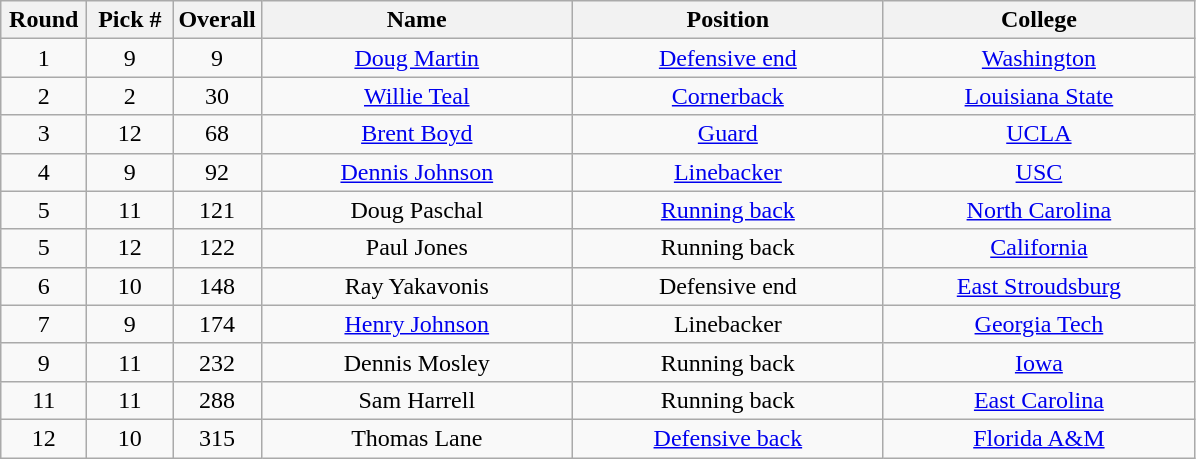<table class="wikitable sortable" style="text-align:center">
<tr>
<th width=50px>Round</th>
<th width=50px>Pick #</th>
<th width=50px>Overall</th>
<th width=200px>Name</th>
<th width=200px>Position</th>
<th width=200px>College</th>
</tr>
<tr>
<td>1</td>
<td>9</td>
<td>9</td>
<td><a href='#'>Doug Martin</a></td>
<td><a href='#'>Defensive end</a></td>
<td><a href='#'>Washington</a></td>
</tr>
<tr>
<td>2</td>
<td>2</td>
<td>30</td>
<td><a href='#'>Willie Teal</a></td>
<td><a href='#'>Cornerback</a></td>
<td><a href='#'>Louisiana State</a></td>
</tr>
<tr>
<td>3</td>
<td>12</td>
<td>68</td>
<td><a href='#'>Brent Boyd</a></td>
<td><a href='#'>Guard</a></td>
<td><a href='#'>UCLA</a></td>
</tr>
<tr>
<td>4</td>
<td>9</td>
<td>92</td>
<td><a href='#'>Dennis Johnson</a></td>
<td><a href='#'>Linebacker</a></td>
<td><a href='#'>USC</a></td>
</tr>
<tr>
<td>5</td>
<td>11</td>
<td>121</td>
<td>Doug Paschal</td>
<td><a href='#'>Running back</a></td>
<td><a href='#'>North Carolina</a></td>
</tr>
<tr>
<td>5</td>
<td>12</td>
<td>122</td>
<td>Paul Jones</td>
<td>Running back</td>
<td><a href='#'>California</a></td>
</tr>
<tr>
<td>6</td>
<td>10</td>
<td>148</td>
<td>Ray Yakavonis</td>
<td>Defensive end</td>
<td><a href='#'>East Stroudsburg</a></td>
</tr>
<tr>
<td>7</td>
<td>9</td>
<td>174</td>
<td><a href='#'>Henry Johnson</a></td>
<td>Linebacker</td>
<td><a href='#'>Georgia Tech</a></td>
</tr>
<tr>
<td>9</td>
<td>11</td>
<td>232</td>
<td>Dennis Mosley</td>
<td>Running back</td>
<td><a href='#'>Iowa</a></td>
</tr>
<tr>
<td>11</td>
<td>11</td>
<td>288</td>
<td>Sam Harrell</td>
<td>Running back</td>
<td><a href='#'>East Carolina</a></td>
</tr>
<tr>
<td>12</td>
<td>10</td>
<td>315</td>
<td>Thomas Lane</td>
<td><a href='#'>Defensive back</a></td>
<td><a href='#'>Florida A&M</a></td>
</tr>
</table>
